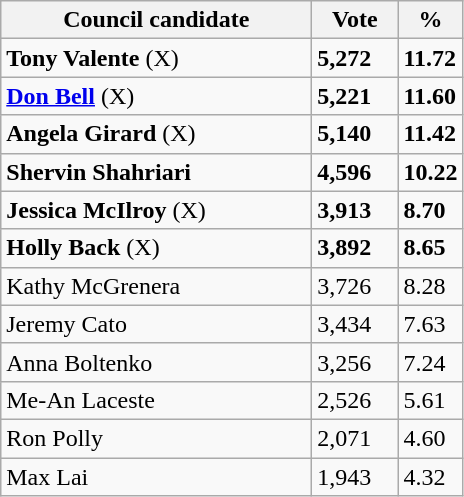<table class="wikitable">
<tr>
<th width="200px">Council candidate</th>
<th width="50px">Vote</th>
<th width="30px">%</th>
</tr>
<tr>
<td><strong>Tony Valente</strong> (X) </td>
<td><strong>5,272</strong></td>
<td><strong>11.72</strong></td>
</tr>
<tr>
<td><strong><a href='#'>Don Bell</a></strong>  (X)</td>
<td><strong>5,221</strong></td>
<td><strong>11.60</strong></td>
</tr>
<tr>
<td><strong>Angela Girard</strong> (X) </td>
<td><strong>5,140</strong></td>
<td><strong>11.42</strong></td>
</tr>
<tr>
<td><strong>Shervin Shahriari</strong> </td>
<td><strong>4,596</strong></td>
<td><strong>10.22</strong></td>
</tr>
<tr>
<td><strong>Jessica McIlroy</strong> (X) </td>
<td><strong>3,913</strong></td>
<td><strong>8.70</strong></td>
</tr>
<tr>
<td><strong>Holly Back</strong> (X) </td>
<td><strong>3,892</strong></td>
<td><strong>8.65</strong></td>
</tr>
<tr>
<td>Kathy McGrenera</td>
<td>3,726</td>
<td>8.28</td>
</tr>
<tr>
<td>Jeremy Cato</td>
<td>3,434</td>
<td>7.63</td>
</tr>
<tr>
<td>Anna Boltenko</td>
<td>3,256</td>
<td>7.24</td>
</tr>
<tr>
<td>Me-An Laceste</td>
<td>2,526</td>
<td>5.61</td>
</tr>
<tr>
<td>Ron Polly</td>
<td>2,071</td>
<td>4.60</td>
</tr>
<tr>
<td>Max Lai</td>
<td>1,943</td>
<td>4.32</td>
</tr>
</table>
